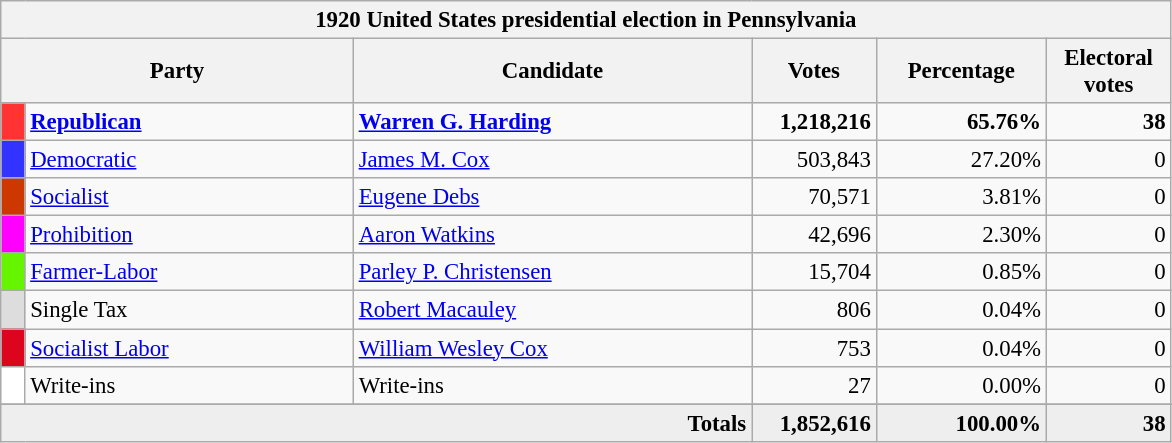<table class="wikitable" style="font-size: 95%;">
<tr>
<th colspan="6">1920 United States presidential election in Pennsylvania</th>
</tr>
<tr>
<th colspan="2" style="width: 15em">Party</th>
<th style="width: 17em">Candidate</th>
<th style="width: 5em">Votes</th>
<th style="width: 7em">Percentage</th>
<th style="width: 5em">Electoral votes</th>
</tr>
<tr>
<th style="background-color:#FF3333; width: 3px"></th>
<td style="width: 130px"><strong><a href='#'>Republican</a></strong></td>
<td><strong><a href='#'>Warren G. Harding</a></strong></td>
<td align="right"><strong>1,218,216</strong></td>
<td align="right"><strong>65.76%</strong></td>
<td align="right"><strong>38</strong></td>
</tr>
<tr>
<th style="background-color:#3333FF; width: 3px"></th>
<td style="width: 130px"><a href='#'>Democratic</a></td>
<td><a href='#'>James M. Cox</a></td>
<td align="right">503,843</td>
<td align="right">27.20%</td>
<td align="right">0</td>
</tr>
<tr>
<th style="background-color:#CD3700; width: 3px"></th>
<td style="width: 130px"><a href='#'>Socialist</a></td>
<td><a href='#'>Eugene Debs</a></td>
<td align="right">70,571</td>
<td align="right">3.81%</td>
<td align="right">0</td>
</tr>
<tr>
<th style="background-color:#FF00FF; width: 3px"></th>
<td style="width: 130px"><a href='#'>Prohibition</a></td>
<td><a href='#'>Aaron Watkins</a></td>
<td align="right">42,696</td>
<td align="right">2.30%</td>
<td align="right">0</td>
</tr>
<tr>
<th style="background-color:#66F500; width: 3px"></th>
<td style="width: 130px"><a href='#'>Farmer-Labor</a></td>
<td><a href='#'>Parley P. Christensen</a></td>
<td align="right">15,704</td>
<td align="right">0.85%</td>
<td align="right">0</td>
</tr>
<tr>
<th style="background-color:#DDDDDD; width: 3px"></th>
<td style="width: 130px">Single Tax</td>
<td><a href='#'>Robert Macauley</a></td>
<td align="right">806</td>
<td align="right">0.04%</td>
<td align="right">0</td>
</tr>
<tr>
<th style="background-color:#DD051D; width: 3px"></th>
<td style="width: 130px"><a href='#'>Socialist Labor</a></td>
<td><a href='#'>William Wesley Cox</a></td>
<td align="right">753</td>
<td align="right">0.04%</td>
<td align="right">0</td>
</tr>
<tr>
<th style="background-color:#FFFFFF; width: 3px"></th>
<td style="width: 130px">Write-ins</td>
<td>Write-ins</td>
<td align="right">27</td>
<td align="right">0.00%</td>
<td align="right">0</td>
</tr>
<tr>
</tr>
<tr bgcolor="#EEEEEE">
<td colspan="3" align="right"><strong>Totals</strong></td>
<td align="right"><strong>1,852,616</strong></td>
<td align="right"><strong>100.00%</strong></td>
<td align="right"><strong>38</strong></td>
</tr>
</table>
